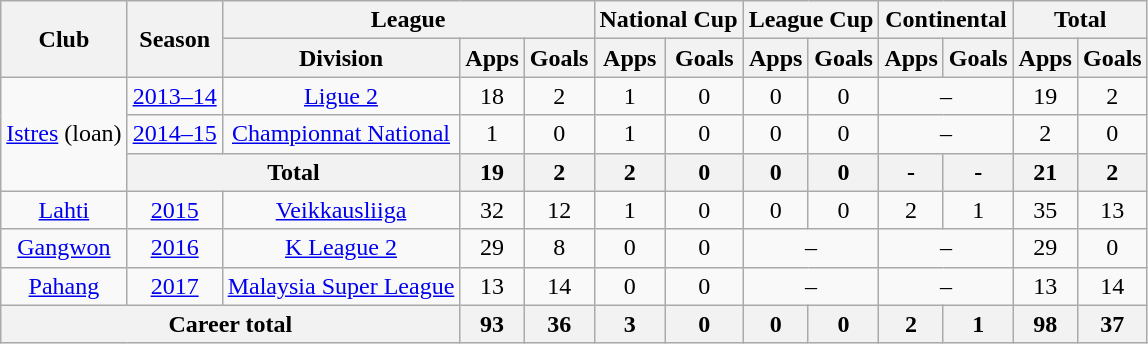<table class="wikitable" style="text-align: center;">
<tr>
<th rowspan="2">Club</th>
<th rowspan="2">Season</th>
<th colspan="3">League</th>
<th colspan="2">National Cup</th>
<th colspan="2">League Cup</th>
<th colspan="2">Continental</th>
<th colspan="2">Total</th>
</tr>
<tr>
<th>Division</th>
<th>Apps</th>
<th>Goals</th>
<th>Apps</th>
<th>Goals</th>
<th>Apps</th>
<th>Goals</th>
<th>Apps</th>
<th>Goals</th>
<th>Apps</th>
<th>Goals</th>
</tr>
<tr>
<td rowspan="3" valign="center"><a href='#'>Istres</a> (loan)</td>
<td><a href='#'>2013–14</a></td>
<td><a href='#'>Ligue 2</a></td>
<td>18</td>
<td>2</td>
<td>1</td>
<td>0</td>
<td>0</td>
<td>0</td>
<td colspan="2">–</td>
<td>19</td>
<td>2</td>
</tr>
<tr>
<td><a href='#'>2014–15</a></td>
<td><a href='#'>Championnat National</a></td>
<td>1</td>
<td>0</td>
<td>1</td>
<td>0</td>
<td>0</td>
<td>0</td>
<td colspan="2">–</td>
<td>2</td>
<td>0</td>
</tr>
<tr>
<th colspan="2">Total</th>
<th>19</th>
<th>2</th>
<th>2</th>
<th>0</th>
<th>0</th>
<th>0</th>
<th>-</th>
<th>-</th>
<th>21</th>
<th>2</th>
</tr>
<tr>
<td valign="center"><a href='#'>Lahti</a></td>
<td><a href='#'>2015</a></td>
<td><a href='#'>Veikkausliiga</a></td>
<td>32</td>
<td>12</td>
<td>1</td>
<td>0</td>
<td>0</td>
<td>0</td>
<td>2</td>
<td>1</td>
<td>35</td>
<td>13</td>
</tr>
<tr>
<td valign="center"><a href='#'>Gangwon</a></td>
<td><a href='#'>2016</a></td>
<td><a href='#'>K League 2</a></td>
<td>29</td>
<td>8</td>
<td>0</td>
<td>0</td>
<td colspan="2">–</td>
<td colspan="2">–</td>
<td>29</td>
<td>0</td>
</tr>
<tr>
<td valign="center"><a href='#'>Pahang</a></td>
<td><a href='#'>2017</a></td>
<td><a href='#'>Malaysia Super League</a></td>
<td>13</td>
<td>14</td>
<td>0</td>
<td>0</td>
<td colspan="2">–</td>
<td colspan="2">–</td>
<td>13</td>
<td>14</td>
</tr>
<tr>
<th colspan="3">Career total</th>
<th>93</th>
<th>36</th>
<th>3</th>
<th>0</th>
<th>0</th>
<th>0</th>
<th>2</th>
<th>1</th>
<th>98</th>
<th>37</th>
</tr>
</table>
